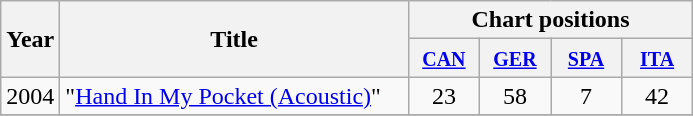<table class="wikitable">
<tr>
<th width="28" rowspan="2">Year</th>
<th width="225" rowspan="2">Title</th>
<th colspan="4">Chart positions</th>
</tr>
<tr>
<th width="40"><small><a href='#'>CAN</a></small></th>
<th width="40"><small><a href='#'>GER</a></small></th>
<th width="40"><small><a href='#'>SPA</a></small></th>
<th width="40"><small><a href='#'>ITA</a></small></th>
</tr>
<tr>
<td align="center" rowspan="1">2004</td>
<td>"<a href='#'>Hand In My Pocket (Acoustic)</a>"</td>
<td align="center">23</td>
<td align="center">58</td>
<td align="center">7</td>
<td align="center">42</td>
</tr>
<tr>
</tr>
</table>
